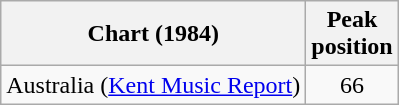<table class="wikitable">
<tr>
<th>Chart (1984)</th>
<th>Peak<br>position</th>
</tr>
<tr>
<td>Australia (<a href='#'>Kent Music Report</a>)</td>
<td style="text-align:center;">66</td>
</tr>
</table>
